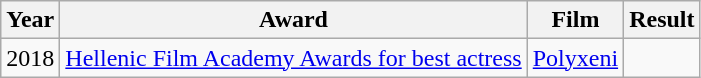<table class="wikitable sortable">
<tr>
<th>Year</th>
<th>Award</th>
<th>Film</th>
<th>Result</th>
</tr>
<tr>
<td>2018</td>
<td><a href='#'>Hellenic Film Academy Awards for best actress</a></td>
<td><a href='#'>Polyxeni</a></td>
<td></td>
</tr>
</table>
